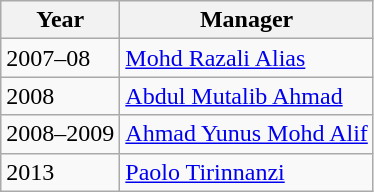<table class="wikitable">
<tr>
<th>Year</th>
<th>Manager</th>
</tr>
<tr>
<td>2007–08</td>
<td> <a href='#'>Mohd Razali Alias</a></td>
</tr>
<tr>
<td>2008</td>
<td> <a href='#'>Abdul Mutalib Ahmad</a></td>
</tr>
<tr>
<td>2008–2009</td>
<td> <a href='#'>Ahmad Yunus Mohd Alif</a></td>
</tr>
<tr>
<td>2013</td>
<td> <a href='#'>Paolo Tirinnanzi</a></td>
</tr>
</table>
